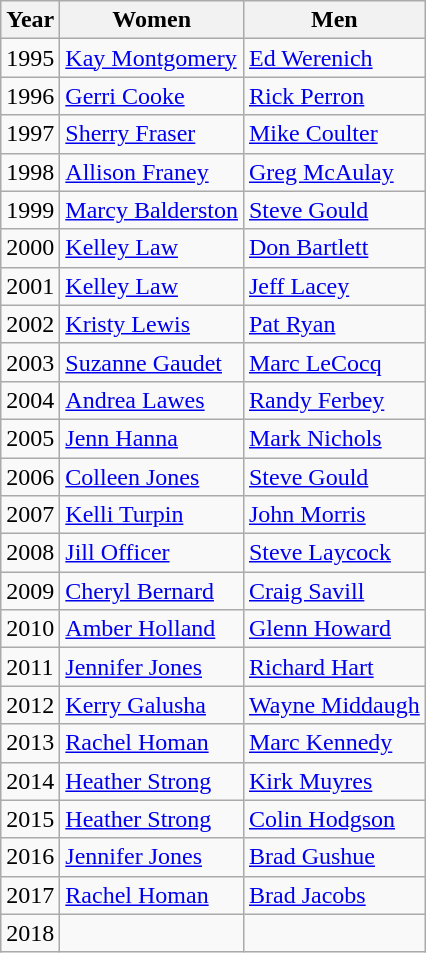<table class="wikitable">
<tr>
<th>Year</th>
<th>Women</th>
<th>Men</th>
</tr>
<tr>
<td>1995</td>
<td> <a href='#'>Kay Montgomery</a></td>
<td> <a href='#'>Ed Werenich</a></td>
</tr>
<tr>
<td>1996</td>
<td> <a href='#'>Gerri Cooke</a></td>
<td> <a href='#'>Rick Perron</a></td>
</tr>
<tr>
<td>1997</td>
<td> <a href='#'>Sherry Fraser</a></td>
<td> <a href='#'>Mike Coulter</a></td>
</tr>
<tr>
<td>1998</td>
<td> <a href='#'>Allison Franey</a></td>
<td> <a href='#'>Greg McAulay</a></td>
</tr>
<tr>
<td>1999</td>
<td> <a href='#'>Marcy Balderston</a></td>
<td> <a href='#'>Steve Gould</a></td>
</tr>
<tr>
<td>2000</td>
<td> <a href='#'>Kelley Law</a></td>
<td> <a href='#'>Don Bartlett</a></td>
</tr>
<tr>
<td>2001</td>
<td> <a href='#'>Kelley Law</a></td>
<td> <a href='#'>Jeff Lacey</a></td>
</tr>
<tr>
<td>2002</td>
<td> <a href='#'>Kristy Lewis</a></td>
<td> <a href='#'>Pat Ryan</a></td>
</tr>
<tr>
<td>2003</td>
<td> <a href='#'>Suzanne Gaudet</a></td>
<td> <a href='#'>Marc LeCocq</a></td>
</tr>
<tr>
<td>2004</td>
<td> <a href='#'>Andrea Lawes</a></td>
<td> <a href='#'>Randy Ferbey</a></td>
</tr>
<tr>
<td>2005</td>
<td> <a href='#'>Jenn Hanna</a></td>
<td> <a href='#'>Mark Nichols</a></td>
</tr>
<tr>
<td>2006</td>
<td> <a href='#'>Colleen Jones</a></td>
<td> <a href='#'>Steve Gould</a></td>
</tr>
<tr>
<td>2007</td>
<td> <a href='#'>Kelli Turpin</a></td>
<td> <a href='#'>John Morris</a></td>
</tr>
<tr>
<td>2008</td>
<td> <a href='#'>Jill Officer</a></td>
<td> <a href='#'>Steve Laycock</a></td>
</tr>
<tr>
<td>2009</td>
<td> <a href='#'>Cheryl Bernard</a></td>
<td> <a href='#'>Craig Savill</a></td>
</tr>
<tr>
<td>2010</td>
<td> <a href='#'>Amber Holland</a></td>
<td> <a href='#'>Glenn Howard</a></td>
</tr>
<tr>
<td>2011</td>
<td> <a href='#'>Jennifer Jones</a></td>
<td> <a href='#'>Richard Hart</a></td>
</tr>
<tr>
<td>2012</td>
<td> <a href='#'>Kerry Galusha</a></td>
<td> <a href='#'>Wayne Middaugh</a></td>
</tr>
<tr>
<td>2013</td>
<td> <a href='#'>Rachel Homan</a></td>
<td> <a href='#'>Marc Kennedy</a></td>
</tr>
<tr>
<td>2014</td>
<td> <a href='#'>Heather Strong</a></td>
<td> <a href='#'>Kirk Muyres</a></td>
</tr>
<tr>
<td>2015</td>
<td> <a href='#'>Heather Strong</a></td>
<td> <a href='#'>Colin Hodgson</a></td>
</tr>
<tr>
<td>2016</td>
<td> <a href='#'>Jennifer Jones</a></td>
<td> <a href='#'>Brad Gushue</a></td>
</tr>
<tr>
<td>2017</td>
<td> <a href='#'>Rachel Homan</a></td>
<td> <a href='#'>Brad Jacobs</a></td>
</tr>
<tr>
<td>2018</td>
<td></td>
<td></td>
</tr>
</table>
